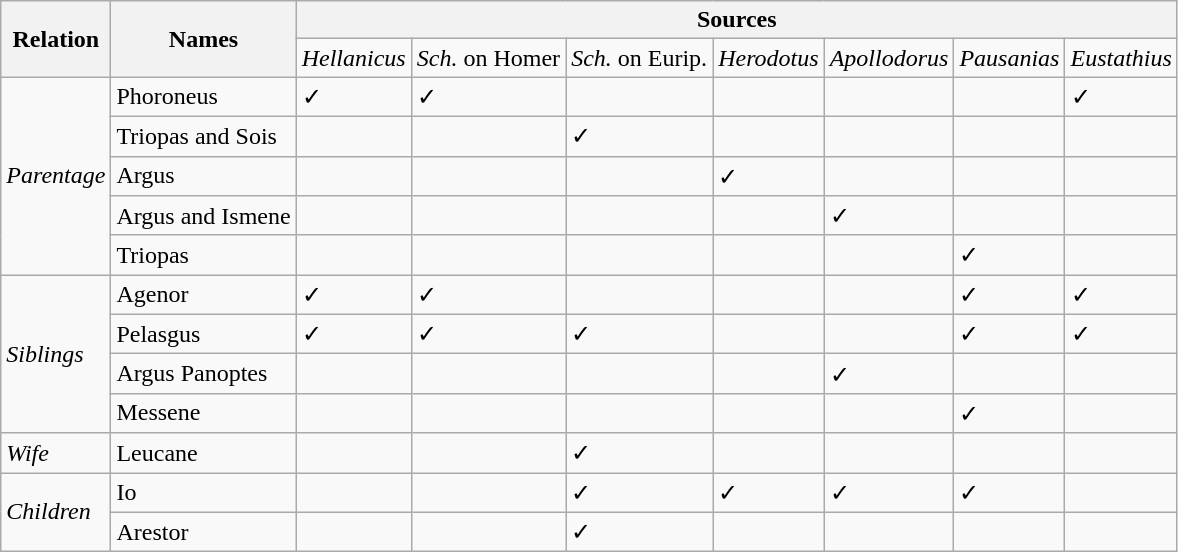<table class="wikitable">
<tr>
<th rowspan="2">Relation</th>
<th rowspan="2">Names</th>
<th colspan="7">Sources</th>
</tr>
<tr>
<td><em>Hellanicus</em></td>
<td><em>Sch.</em> on Homer</td>
<td><em>Sch.</em> on Eurip.</td>
<td><em>Herodotus</em></td>
<td><em>Apollodorus</em></td>
<td><em>Pausanias</em></td>
<td><em>Eustathius</em></td>
</tr>
<tr>
<td rowspan="5"><em>Parentage</em></td>
<td>Phoroneus</td>
<td>✓</td>
<td>✓</td>
<td></td>
<td></td>
<td></td>
<td></td>
<td>✓</td>
</tr>
<tr>
<td>Triopas and Sois</td>
<td></td>
<td></td>
<td>✓</td>
<td></td>
<td></td>
<td></td>
<td></td>
</tr>
<tr>
<td>Argus</td>
<td></td>
<td></td>
<td></td>
<td>✓</td>
<td></td>
<td></td>
<td></td>
</tr>
<tr>
<td>Argus and Ismene</td>
<td></td>
<td></td>
<td></td>
<td></td>
<td>✓</td>
<td></td>
<td></td>
</tr>
<tr>
<td>Triopas</td>
<td></td>
<td></td>
<td></td>
<td></td>
<td></td>
<td>✓</td>
<td></td>
</tr>
<tr>
<td rowspan="4"><em>Siblings</em></td>
<td>Agenor</td>
<td>✓</td>
<td>✓</td>
<td></td>
<td></td>
<td></td>
<td>✓</td>
<td>✓</td>
</tr>
<tr>
<td>Pelasgus</td>
<td>✓</td>
<td>✓</td>
<td>✓</td>
<td></td>
<td></td>
<td>✓</td>
<td>✓</td>
</tr>
<tr>
<td>Argus Panoptes</td>
<td></td>
<td></td>
<td></td>
<td></td>
<td>✓</td>
<td></td>
<td></td>
</tr>
<tr>
<td>Messene</td>
<td></td>
<td></td>
<td></td>
<td></td>
<td></td>
<td>✓</td>
<td></td>
</tr>
<tr>
<td><em>Wife</em></td>
<td>Leucane</td>
<td></td>
<td></td>
<td>✓</td>
<td></td>
<td></td>
<td></td>
<td></td>
</tr>
<tr>
<td rowspan="2"><em>Children</em></td>
<td>Io</td>
<td></td>
<td></td>
<td>✓</td>
<td>✓</td>
<td>✓</td>
<td>✓</td>
<td></td>
</tr>
<tr>
<td>Arestor</td>
<td></td>
<td></td>
<td>✓</td>
<td></td>
<td></td>
<td></td>
<td></td>
</tr>
</table>
